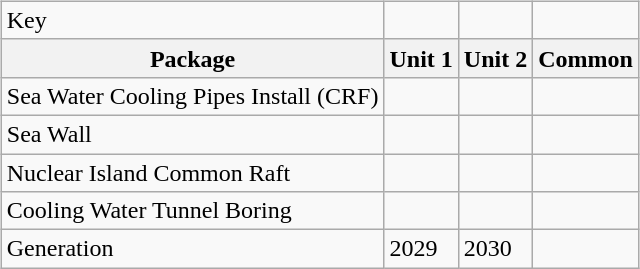<table class="wikitable"  style="float:left; margin:11px">
<tr>
<td>Key</td>
<td></td>
<td></td>
<td></td>
</tr>
<tr>
<th>Package</th>
<th>Unit 1</th>
<th>Unit 2</th>
<th>Common</th>
</tr>
<tr>
<td>Sea Water Cooling Pipes Install (CRF)</td>
<td></td>
<td></td>
<td></td>
</tr>
<tr>
<td>Sea Wall</td>
<td></td>
<td></td>
<td></td>
</tr>
<tr>
<td>Nuclear Island Common Raft</td>
<td></td>
<td></td>
<td></td>
</tr>
<tr>
<td>Cooling Water Tunnel Boring</td>
<td></td>
<td></td>
<td></td>
</tr>
<tr>
<td>Generation</td>
<td {{maybe>2029 </td>
<td {{maybe>2030 </td>
<td></td>
</tr>
</table>
